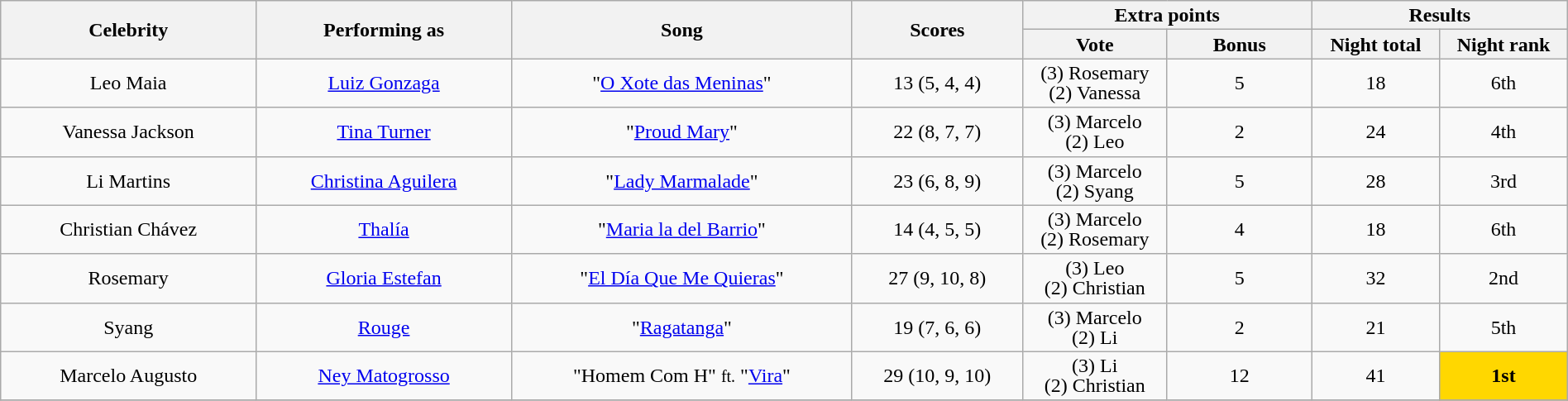<table class="wikitable" style="font-size:100%; line-height:16px; text-align:center" width="100%">
<tr>
<th rowspan="2" style="width:15.0%;">Celebrity</th>
<th rowspan="2" style="width:15.0%;">Performing as</th>
<th rowspan="2" style="width:20.0%;">Song</th>
<th rowspan="2" style="width:10.0%;">Scores</th>
<th colspan="2">Extra points</th>
<th colspan="2">Results</th>
</tr>
<tr>
<th style="width:08.5%;">Vote</th>
<th style="width:08.5%;">Bonus</th>
<th style="width:07.5%;">Night total</th>
<th style="width:07.5%;">Night rank</th>
</tr>
<tr>
<td>Leo Maia</td>
<td><a href='#'>Luiz Gonzaga</a></td>
<td>"<a href='#'>O Xote das Meninas</a>"</td>
<td>13 (5, 4, 4)</td>
<td>(3) Rosemary<br>(2) Vanessa</td>
<td>5</td>
<td>18</td>
<td>6th</td>
</tr>
<tr>
<td>Vanessa Jackson</td>
<td><a href='#'>Tina Turner</a></td>
<td>"<a href='#'>Proud Mary</a>"</td>
<td>22 (8, 7, 7)</td>
<td>(3) Marcelo<br>(2) Leo</td>
<td>2</td>
<td>24</td>
<td>4th</td>
</tr>
<tr>
<td>Li Martins</td>
<td><a href='#'>Christina Aguilera</a></td>
<td>"<a href='#'>Lady Marmalade</a>"</td>
<td>23 (6, 8, 9)</td>
<td>(3) Marcelo<br>(2) Syang</td>
<td>5</td>
<td>28</td>
<td>3rd</td>
</tr>
<tr>
<td>Christian Chávez</td>
<td><a href='#'>Thalía</a></td>
<td>"<a href='#'>Maria la del Barrio</a>"</td>
<td>14 (4, 5, 5)</td>
<td>(3) Marcelo<br>(2) Rosemary</td>
<td>4</td>
<td>18</td>
<td>6th</td>
</tr>
<tr>
<td>Rosemary</td>
<td><a href='#'>Gloria Estefan</a></td>
<td>"<a href='#'>El Día Que Me Quieras</a>"</td>
<td>27 (9, 10, 8)</td>
<td>(3) Leo<br>(2) Christian</td>
<td>5</td>
<td>32</td>
<td>2nd</td>
</tr>
<tr>
<td>Syang</td>
<td><a href='#'>Rouge</a></td>
<td>"<a href='#'>Ragatanga</a>"</td>
<td>19 (7, 6, 6)</td>
<td>(3) Marcelo<br>(2) Li</td>
<td>2</td>
<td>21</td>
<td>5th</td>
</tr>
<tr>
<td>Marcelo Augusto</td>
<td><a href='#'>Ney Matogrosso</a></td>
<td>"Homem Com H" <small>ft.</small> "<a href='#'>Vira</a>"</td>
<td>29 (10, 9, 10)</td>
<td>(3) Li<br>(2) Christian</td>
<td>12</td>
<td>41</td>
<td bgcolor="FFD700"><strong>1st</strong></td>
</tr>
<tr>
</tr>
</table>
